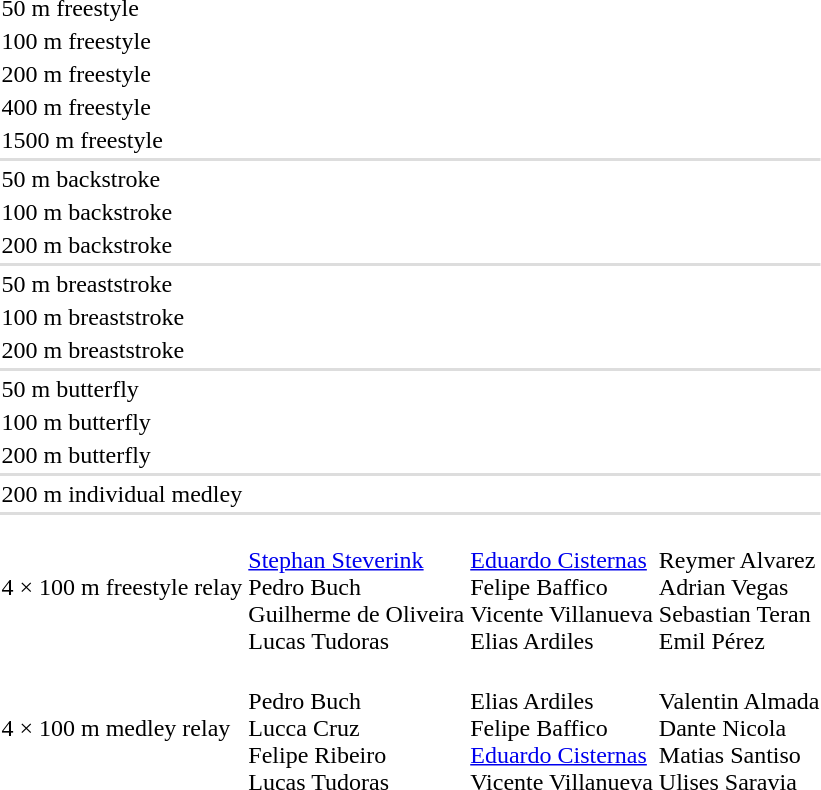<table>
<tr>
<td>50 m freestyle</td>
<td></td>
<td></td>
<td></td>
</tr>
<tr>
<td>100 m freestyle</td>
<td></td>
<td></td>
<td></td>
</tr>
<tr>
<td>200 m freestyle</td>
<td></td>
<td></td>
<td></td>
</tr>
<tr>
<td>400 m freestyle</td>
<td></td>
<td></td>
<td nowrap></td>
</tr>
<tr>
<td>1500 m freestyle</td>
<td></td>
<td></td>
<td></td>
</tr>
<tr bgcolor=#dddddd>
<td colspan=4></td>
</tr>
<tr>
<td>50 m backstroke</td>
<td></td>
<td></td>
<td></td>
</tr>
<tr>
<td>100 m backstroke</td>
<td></td>
<td></td>
<td></td>
</tr>
<tr>
<td>200 m backstroke</td>
<td></td>
<td></td>
<td></td>
</tr>
<tr bgcolor=#dddddd>
<td colspan=4></td>
</tr>
<tr>
<td>50 m breaststroke</td>
<td></td>
<td></td>
<td></td>
</tr>
<tr>
<td>100 m breaststroke</td>
<td></td>
<td></td>
<td></td>
</tr>
<tr>
<td>200 m breaststroke</td>
<td></td>
<td nowrap></td>
<td></td>
</tr>
<tr bgcolor=#dddddd>
<td colspan=4></td>
</tr>
<tr>
<td>50 m butterfly</td>
<td></td>
<td></td>
<td></td>
</tr>
<tr>
<td>100 m butterfly</td>
<td></td>
<td></td>
<td></td>
</tr>
<tr>
<td>200 m butterfly</td>
<td></td>
<td></td>
<td></td>
</tr>
<tr bgcolor=#dddddd>
<td colspan=4></td>
</tr>
<tr>
<td>200 m individual medley</td>
<td></td>
<td></td>
<td></td>
</tr>
<tr bgcolor=#dddddd>
<td colspan=4></td>
</tr>
<tr>
<td>4 × 100 m freestyle relay</td>
<td nowrap><br><a href='#'>Stephan Steverink</a><br>Pedro Buch<br>Guilherme de Oliveira<br>Lucas Tudoras</td>
<td><br><a href='#'>Eduardo Cisternas</a><br>Felipe Baffico<br>Vicente Villanueva<br>Elias Ardiles</td>
<td><br>Reymer Alvarez<br>Adrian Vegas<br>Sebastian Teran<br>Emil Pérez</td>
</tr>
<tr>
<td>4 × 100 m medley relay</td>
<td><br>Pedro Buch<br>Lucca Cruz<br>Felipe Ribeiro<br>Lucas Tudoras</td>
<td><br>Elias Ardiles<br>Felipe Baffico<br><a href='#'>Eduardo Cisternas</a><br>Vicente Villanueva</td>
<td><br>Valentin Almada<br>Dante Nicola<br>Matias Santiso<br>Ulises Saravia</td>
</tr>
</table>
